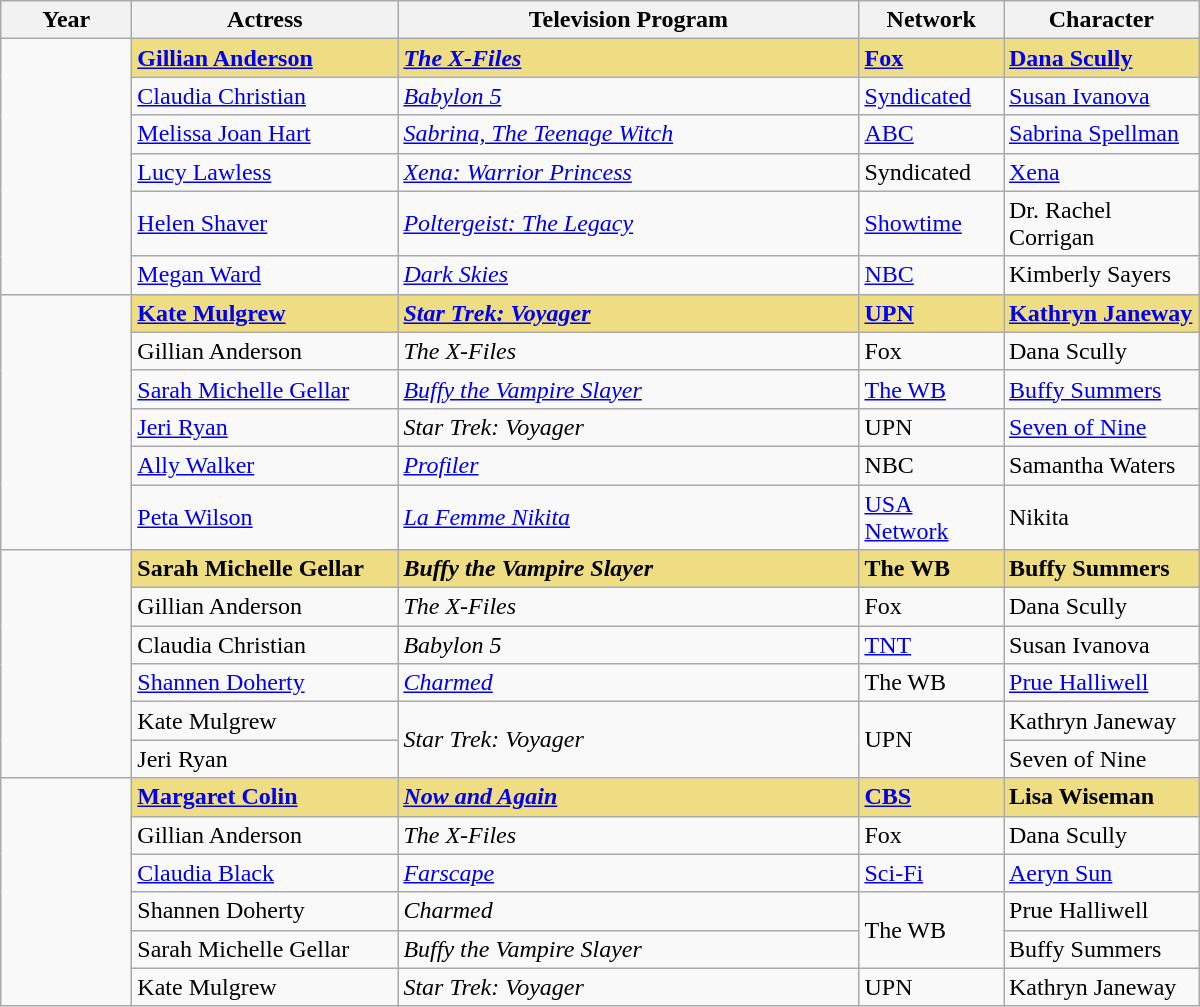<table class="wikitable" width="800px" border="1" cellpadding="5" cellspacing="0" align="center">
<tr>
<th width="80px">Year</th>
<th width="170px">Actress</th>
<th width="300px">Television Program</th>
<th>Network</th>
<th>Character</th>
</tr>
<tr>
<td rowspan="6"></td>
<td style="background:#EEDD82"><strong><a href='#'>Gillian Anderson</a></strong></td>
<td style="background:#EEDD82"><strong><em><a href='#'>The X-Files</a></em></strong></td>
<td style="background:#EEDD82"><strong><a href='#'>Fox</a></strong></td>
<td style="background:#EEDD82"><strong><a href='#'>Dana Scully</a></strong></td>
</tr>
<tr>
<td><a href='#'>Claudia Christian</a></td>
<td><em><a href='#'>Babylon 5</a></em></td>
<td><a href='#'>Syndicated</a></td>
<td><a href='#'>Susan Ivanova</a></td>
</tr>
<tr>
<td><a href='#'>Melissa Joan Hart</a></td>
<td><em><a href='#'>Sabrina, The Teenage Witch</a></em></td>
<td><a href='#'>ABC</a></td>
<td><a href='#'>Sabrina Spellman</a></td>
</tr>
<tr>
<td><a href='#'>Lucy Lawless</a></td>
<td><em><a href='#'>Xena: Warrior Princess</a></em></td>
<td>Syndicated</td>
<td><a href='#'>Xena</a></td>
</tr>
<tr>
<td><a href='#'>Helen Shaver</a></td>
<td><em><a href='#'>Poltergeist: The Legacy</a></em></td>
<td><a href='#'>Showtime</a></td>
<td>Dr. Rachel Corrigan</td>
</tr>
<tr>
<td><a href='#'>Megan Ward</a></td>
<td><em><a href='#'>Dark Skies</a></em></td>
<td><a href='#'>NBC</a></td>
<td>Kimberly Sayers</td>
</tr>
<tr>
<td rowspan="6"></td>
<td style="background:#EEDD82"><strong><a href='#'>Kate Mulgrew</a></strong></td>
<td style="background:#EEDD82"><strong><em><a href='#'>Star Trek: Voyager</a></em></strong></td>
<td style="background:#EEDD82"><strong><a href='#'>UPN</a></strong></td>
<td style="background:#EEDD82"><strong><a href='#'>Kathryn Janeway</a></strong></td>
</tr>
<tr>
<td>Gillian Anderson</td>
<td><em>The X-Files</em></td>
<td>Fox</td>
<td>Dana Scully</td>
</tr>
<tr>
<td><a href='#'>Sarah Michelle Gellar</a></td>
<td><em><a href='#'>Buffy the Vampire Slayer</a></em></td>
<td><a href='#'>The WB</a></td>
<td><a href='#'>Buffy Summers</a></td>
</tr>
<tr>
<td><a href='#'>Jeri Ryan</a></td>
<td><em>Star Trek: Voyager</em></td>
<td>UPN</td>
<td><a href='#'>Seven of Nine</a></td>
</tr>
<tr>
<td><a href='#'>Ally Walker</a></td>
<td><em><a href='#'>Profiler</a></em></td>
<td>NBC</td>
<td>Samantha Waters</td>
</tr>
<tr>
<td><a href='#'>Peta Wilson</a></td>
<td><em><a href='#'>La Femme Nikita</a></em></td>
<td><a href='#'>USA Network</a></td>
<td>Nikita</td>
</tr>
<tr>
<td rowspan="6"></td>
<td style="background:#EEDD82"><strong>Sarah Michelle Gellar</strong></td>
<td style="background:#EEDD82"><strong><em>Buffy the Vampire Slayer</em></strong></td>
<td style="background:#EEDD82"><strong>The WB</strong></td>
<td style="background:#EEDD82"><strong>Buffy Summers</strong></td>
</tr>
<tr>
<td>Gillian Anderson</td>
<td><em>The X-Files</em></td>
<td>Fox</td>
<td>Dana Scully</td>
</tr>
<tr>
<td>Claudia Christian</td>
<td><em>Babylon 5</em></td>
<td><a href='#'>TNT</a></td>
<td>Susan Ivanova</td>
</tr>
<tr>
<td><a href='#'>Shannen Doherty</a></td>
<td><em><a href='#'>Charmed</a></em></td>
<td>The WB</td>
<td><a href='#'>Prue Halliwell</a></td>
</tr>
<tr>
<td>Kate Mulgrew</td>
<td rowspan="2"><em>Star Trek: Voyager</em></td>
<td rowspan="2">UPN</td>
<td>Kathryn Janeway</td>
</tr>
<tr>
<td>Jeri Ryan</td>
<td>Seven of Nine</td>
</tr>
<tr>
<td rowspan="6"></td>
<td style="background:#EEDD82"><strong><a href='#'>Margaret Colin</a></strong></td>
<td style="background:#EEDD82"><strong><em><a href='#'>Now and Again</a></em></strong></td>
<td style="background:#EEDD82"><strong><a href='#'>CBS</a></strong></td>
<td style="background:#EEDD82"><strong>Lisa Wiseman</strong></td>
</tr>
<tr>
<td>Gillian Anderson</td>
<td><em>The X-Files</em></td>
<td>Fox</td>
<td>Dana Scully</td>
</tr>
<tr>
<td><a href='#'>Claudia Black</a></td>
<td><em><a href='#'>Farscape</a></em></td>
<td><a href='#'>Sci-Fi</a></td>
<td><a href='#'>Aeryn Sun</a></td>
</tr>
<tr>
<td>Shannen Doherty</td>
<td><em>Charmed</em></td>
<td rowspan="2">The WB</td>
<td>Prue Halliwell</td>
</tr>
<tr>
<td>Sarah Michelle Gellar</td>
<td><em>Buffy the Vampire Slayer</em></td>
<td>Buffy Summers</td>
</tr>
<tr>
<td>Kate Mulgrew</td>
<td><em>Star Trek: Voyager</em></td>
<td>UPN</td>
<td>Kathryn Janeway</td>
</tr>
</table>
